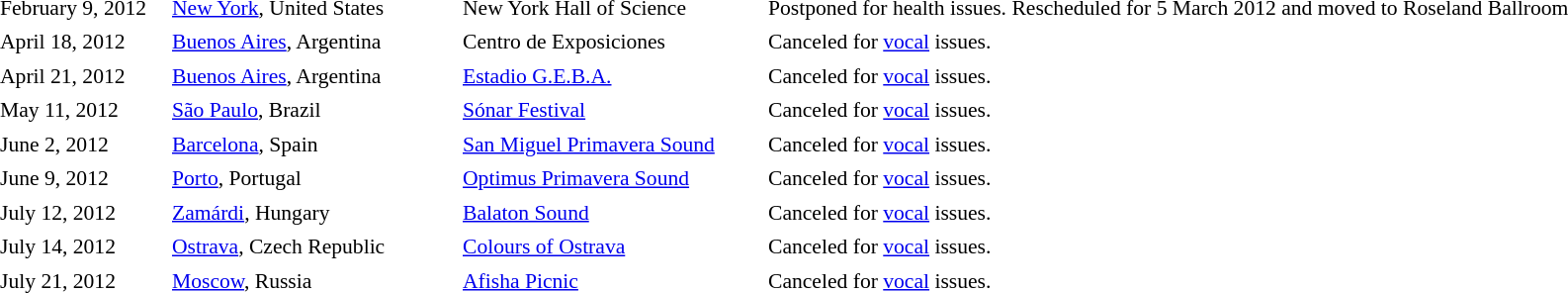<table cellpadding="2" style="border:0 solid darkgrey; font-size:90%">
<tr>
<th style="width:110px;"></th>
<th style="width:190px;"></th>
<th style="width:200px;"></th>
<th style="width:700px;"></th>
</tr>
<tr border="0">
</tr>
<tr>
<td>February 9, 2012</td>
<td><a href='#'>New York</a>, United States</td>
<td>New York Hall of Science</td>
<td>Postponed for health issues. Rescheduled for 5 March 2012 and moved to Roseland Ballroom</td>
</tr>
<tr>
<td>April 18, 2012</td>
<td><a href='#'>Buenos Aires</a>, Argentina</td>
<td>Centro de Exposiciones</td>
<td>Canceled for <a href='#'>vocal</a> issues.</td>
</tr>
<tr>
<td>April 21, 2012</td>
<td><a href='#'>Buenos Aires</a>, Argentina</td>
<td><a href='#'>Estadio G.E.B.A.</a></td>
<td>Canceled for <a href='#'>vocal</a> issues.</td>
</tr>
<tr>
<td>May 11, 2012</td>
<td><a href='#'>São Paulo</a>, Brazil</td>
<td><a href='#'>Sónar Festival</a></td>
<td>Canceled for <a href='#'>vocal</a> issues.</td>
</tr>
<tr>
<td>June 2, 2012</td>
<td><a href='#'>Barcelona</a>, Spain</td>
<td><a href='#'>San Miguel Primavera Sound</a></td>
<td>Canceled for <a href='#'>vocal</a> issues.</td>
</tr>
<tr>
<td>June 9, 2012</td>
<td><a href='#'>Porto</a>, Portugal</td>
<td><a href='#'>Optimus Primavera Sound</a></td>
<td>Canceled for <a href='#'>vocal</a> issues.</td>
</tr>
<tr>
<td>July 12, 2012</td>
<td><a href='#'>Zamárdi</a>, Hungary</td>
<td><a href='#'>Balaton Sound</a></td>
<td>Canceled for <a href='#'>vocal</a> issues.</td>
</tr>
<tr>
<td>July 14, 2012</td>
<td><a href='#'>Ostrava</a>, Czech Republic</td>
<td><a href='#'>Colours of Ostrava</a></td>
<td>Canceled for <a href='#'>vocal</a> issues.</td>
</tr>
<tr>
<td>July 21, 2012</td>
<td><a href='#'>Moscow</a>, Russia</td>
<td><a href='#'>Afisha Picnic</a></td>
<td>Canceled for <a href='#'>vocal</a> issues.</td>
</tr>
<tr>
</tr>
</table>
